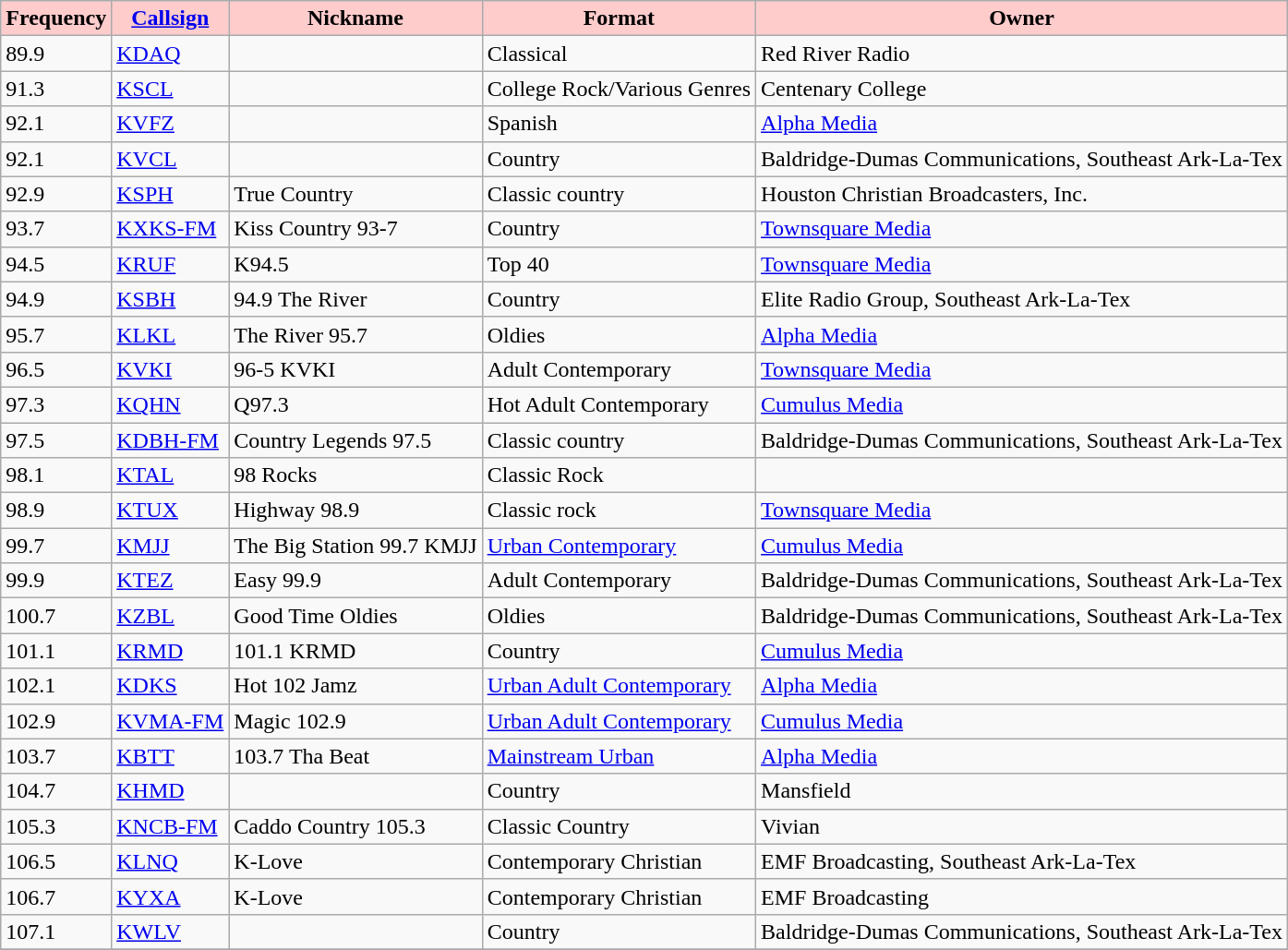<table class="wikitable">
<tr>
<th style="background:#ffcccc;"><strong>Frequency</strong></th>
<th style="background:#ffcccc;"><strong><a href='#'>Callsign</a></strong></th>
<th style="background:#ffcccc;"><strong>Nickname</strong></th>
<th style="background:#ffcccc;"><strong>Format</strong></th>
<th style="background:#ffcccc;"><strong>Owner</strong></th>
</tr>
<tr>
<td>89.9</td>
<td><a href='#'>KDAQ</a></td>
<td></td>
<td>Classical</td>
<td>Red River Radio</td>
</tr>
<tr>
<td>91.3</td>
<td><a href='#'>KSCL</a></td>
<td></td>
<td>College Rock/Various Genres</td>
<td>Centenary College</td>
</tr>
<tr>
<td>92.1</td>
<td><a href='#'>KVFZ</a></td>
<td></td>
<td>Spanish</td>
<td><a href='#'>Alpha Media</a></td>
</tr>
<tr>
<td>92.1</td>
<td><a href='#'>KVCL</a></td>
<td></td>
<td>Country</td>
<td>Baldridge-Dumas Communications, Southeast Ark-La-Tex</td>
</tr>
<tr>
<td>92.9</td>
<td><a href='#'>KSPH</a></td>
<td>True Country</td>
<td>Classic country</td>
<td>Houston Christian Broadcasters, Inc.</td>
</tr>
<tr>
<td>93.7</td>
<td><a href='#'>KXKS-FM</a></td>
<td>Kiss Country 93-7</td>
<td>Country</td>
<td><a href='#'>Townsquare Media</a></td>
</tr>
<tr>
<td>94.5</td>
<td><a href='#'>KRUF</a></td>
<td>K94.5</td>
<td>Top 40</td>
<td><a href='#'>Townsquare Media</a></td>
</tr>
<tr>
<td>94.9</td>
<td><a href='#'>KSBH</a></td>
<td>94.9 The River</td>
<td>Country</td>
<td>Elite Radio Group, Southeast Ark-La-Tex</td>
</tr>
<tr>
<td>95.7</td>
<td><a href='#'>KLKL</a></td>
<td>The River 95.7</td>
<td>Oldies</td>
<td><a href='#'>Alpha Media</a></td>
</tr>
<tr>
<td>96.5</td>
<td><a href='#'>KVKI</a></td>
<td>96-5 KVKI</td>
<td>Adult Contemporary</td>
<td><a href='#'>Townsquare Media</a></td>
</tr>
<tr>
<td>97.3</td>
<td><a href='#'>KQHN</a></td>
<td>Q97.3</td>
<td>Hot Adult Contemporary</td>
<td><a href='#'>Cumulus Media</a></td>
</tr>
<tr>
<td>97.5</td>
<td><a href='#'>KDBH-FM</a></td>
<td>Country Legends 97.5</td>
<td>Classic country</td>
<td>Baldridge-Dumas Communications, Southeast Ark-La-Tex</td>
</tr>
<tr>
<td>98.1</td>
<td><a href='#'>KTAL</a></td>
<td>98 Rocks</td>
<td>Classic Rock</td>
<td></td>
</tr>
<tr>
<td>98.9</td>
<td><a href='#'>KTUX</a></td>
<td>Highway 98.9</td>
<td>Classic rock</td>
<td><a href='#'>Townsquare Media</a></td>
</tr>
<tr>
<td>99.7</td>
<td><a href='#'>KMJJ</a></td>
<td>The Big Station 99.7 KMJJ</td>
<td><a href='#'>Urban Contemporary</a></td>
<td><a href='#'>Cumulus Media</a></td>
</tr>
<tr>
<td>99.9</td>
<td><a href='#'>KTEZ</a></td>
<td>Easy 99.9</td>
<td>Adult Contemporary</td>
<td>Baldridge-Dumas Communications, Southeast Ark-La-Tex</td>
</tr>
<tr>
<td>100.7</td>
<td><a href='#'>KZBL</a></td>
<td>Good Time Oldies</td>
<td>Oldies</td>
<td>Baldridge-Dumas Communications, Southeast Ark-La-Tex</td>
</tr>
<tr>
<td>101.1</td>
<td><a href='#'>KRMD</a></td>
<td>101.1 KRMD</td>
<td>Country</td>
<td><a href='#'>Cumulus Media</a></td>
</tr>
<tr>
<td>102.1</td>
<td><a href='#'>KDKS</a></td>
<td>Hot 102 Jamz</td>
<td><a href='#'>Urban Adult Contemporary</a></td>
<td><a href='#'>Alpha Media</a></td>
</tr>
<tr>
<td>102.9</td>
<td><a href='#'>KVMA-FM</a></td>
<td>Magic 102.9</td>
<td><a href='#'>Urban Adult Contemporary</a></td>
<td><a href='#'>Cumulus Media</a></td>
</tr>
<tr>
<td>103.7</td>
<td><a href='#'>KBTT</a></td>
<td>103.7 Tha Beat</td>
<td><a href='#'>Mainstream Urban</a></td>
<td><a href='#'>Alpha Media</a></td>
</tr>
<tr>
<td>104.7</td>
<td><a href='#'>KHMD</a></td>
<td></td>
<td>Country</td>
<td>Mansfield</td>
</tr>
<tr>
<td>105.3</td>
<td><a href='#'>KNCB-FM</a></td>
<td>Caddo Country 105.3</td>
<td>Classic Country</td>
<td>Vivian</td>
</tr>
<tr>
<td>106.5</td>
<td><a href='#'>KLNQ</a></td>
<td>K-Love</td>
<td>Contemporary Christian</td>
<td>EMF Broadcasting, Southeast Ark-La-Tex</td>
</tr>
<tr>
<td>106.7</td>
<td><a href='#'>KYXA</a></td>
<td>K-Love</td>
<td>Contemporary Christian</td>
<td>EMF Broadcasting</td>
</tr>
<tr>
<td>107.1</td>
<td><a href='#'>KWLV</a></td>
<td></td>
<td>Country</td>
<td>Baldridge-Dumas Communications, Southeast Ark-La-Tex</td>
</tr>
<tr>
</tr>
</table>
